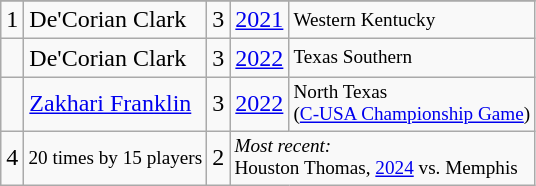<table class="wikitable">
<tr>
</tr>
<tr>
<td>1</td>
<td>De'Corian Clark</td>
<td>3</td>
<td><a href='#'>2021</a></td>
<td style="font-size:80%;">Western Kentucky</td>
</tr>
<tr>
<td></td>
<td>De'Corian Clark</td>
<td>3</td>
<td><a href='#'>2022</a></td>
<td style="font-size:80%;">Texas Southern</td>
</tr>
<tr>
<td></td>
<td><a href='#'>Zakhari Franklin</a></td>
<td>3</td>
<td><a href='#'>2022</a></td>
<td style="font-size:80%;">North Texas<br>(<a href='#'>C-USA Championship Game</a>)</td>
</tr>
<tr>
<td>4</td>
<td style="font-size:80%;">20 times by 15 players</td>
<td>2</td>
<td colspan=2 style="font-size:80%;"><em>Most recent:</em><br>Houston Thomas, <a href='#'>2024</a> vs. Memphis<br></td>
</tr>
</table>
